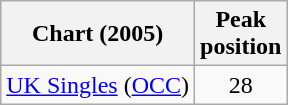<table class="wikitable">
<tr>
<th>Chart (2005)</th>
<th>Peak<br>position</th>
</tr>
<tr>
<td><a href='#'>UK Singles</a> (<a href='#'>OCC</a>)</td>
<td align="center">28</td>
</tr>
</table>
